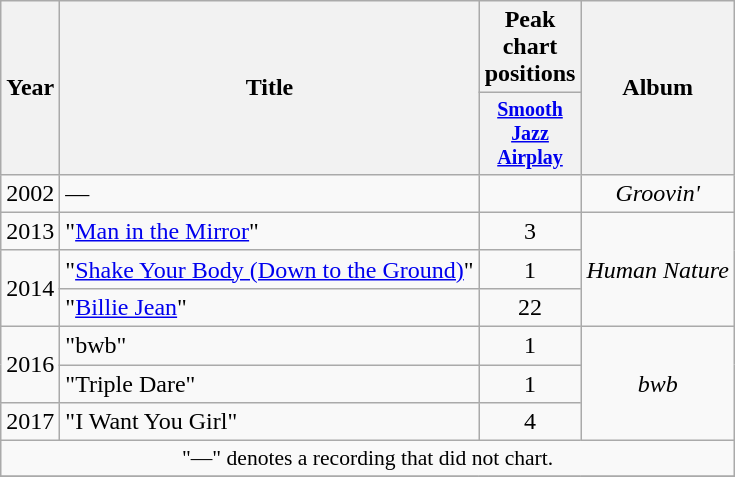<table class="wikitable" style="text-align:center";>
<tr>
<th rowspan="2">Year</th>
<th rowspan="2">Title</th>
<th colspan="1">Peak chart positions</th>
<th rowspan="2">Album</th>
</tr>
<tr style="font-size:smaller;">
<th style="width:50px;"><a href='#'>Smooth Jazz<br>Airplay</a><br></th>
</tr>
<tr>
<td>2002</td>
<td align="left">—</td>
<td></td>
<td><em>Groovin' </em></td>
</tr>
<tr>
<td>2013</td>
<td align="left">"<a href='#'>Man in the Mirror</a>"</td>
<td>3</td>
<td rowspan="3"><em>Human Nature</em></td>
</tr>
<tr>
<td rowspan="2">2014</td>
<td align="left">"<a href='#'>Shake Your Body (Down to the Ground)</a>"</td>
<td>1</td>
</tr>
<tr>
<td align="left">"<a href='#'>Billie Jean</a>"</td>
<td>22</td>
</tr>
<tr>
<td rowspan="2">2016</td>
<td align="left">"bwb"</td>
<td>1</td>
<td rowspan="3"><em>bwb</em></td>
</tr>
<tr>
<td align="left">"Triple Dare"</td>
<td>1</td>
</tr>
<tr>
<td>2017</td>
<td align="left">"I Want You Girl"</td>
<td>4</td>
</tr>
<tr>
<td colspan="6" style="font-size:90%">"—" denotes a recording that did not chart.</td>
</tr>
<tr>
</tr>
</table>
